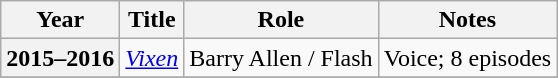<table class="wikitable plainrowheaders sortable">
<tr>
<th scope="col">Year</th>
<th scope="col">Title</th>
<th scope="col">Role</th>
<th scope="col" class="unsortable">Notes</th>
</tr>
<tr>
<th scope="row">2015–2016</th>
<td><em><a href='#'>Vixen</a></em></td>
<td>Barry Allen / Flash</td>
<td>Voice; 8 episodes</td>
</tr>
<tr>
</tr>
</table>
